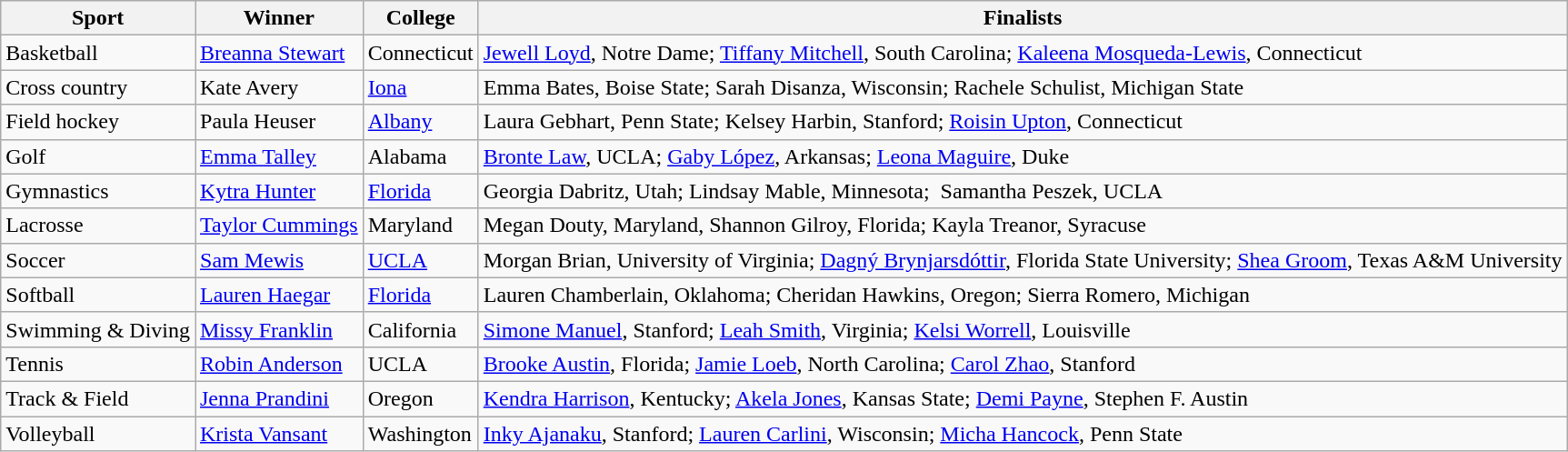<table class="wikitable">
<tr>
<th>Sport</th>
<th>Winner</th>
<th>College</th>
<th>Finalists</th>
</tr>
<tr>
<td>Basketball</td>
<td><a href='#'>Breanna Stewart</a></td>
<td>Connecticut</td>
<td><a href='#'>Jewell Loyd</a>, Notre Dame; <a href='#'>Tiffany Mitchell</a>, South Carolina; <a href='#'>Kaleena Mosqueda-Lewis</a>, Connecticut</td>
</tr>
<tr>
<td>Cross country</td>
<td>Kate Avery</td>
<td><a href='#'>Iona</a></td>
<td>Emma Bates, Boise State; Sarah Disanza, Wisconsin; Rachele Schulist, Michigan State</td>
</tr>
<tr>
<td>Field hockey</td>
<td>Paula Heuser</td>
<td><a href='#'>Albany</a></td>
<td>Laura Gebhart, Penn State; Kelsey Harbin, Stanford; <a href='#'>Roisin Upton</a>, Connecticut</td>
</tr>
<tr>
<td>Golf</td>
<td><a href='#'>Emma Talley</a></td>
<td>Alabama</td>
<td><a href='#'>Bronte Law</a>, UCLA; <a href='#'>Gaby López</a>, Arkansas; <a href='#'>Leona Maguire</a>, Duke</td>
</tr>
<tr>
<td>Gymnastics</td>
<td><a href='#'>Kytra Hunter</a></td>
<td><a href='#'>Florida</a></td>
<td>Georgia Dabritz, Utah; Lindsay Mable, Minnesota;  Samantha Peszek, UCLA</td>
</tr>
<tr>
<td>Lacrosse</td>
<td><a href='#'>Taylor Cummings</a></td>
<td>Maryland</td>
<td>Megan Douty, Maryland, Shannon Gilroy, Florida; Kayla Treanor, Syracuse</td>
</tr>
<tr>
<td>Soccer</td>
<td><a href='#'>Sam Mewis</a></td>
<td><a href='#'>UCLA</a></td>
<td>Morgan Brian, University of Virginia; <a href='#'>Dagný Brynjarsdóttir</a>, Florida State University; <a href='#'>Shea Groom</a>, Texas A&M University</td>
</tr>
<tr>
<td>Softball</td>
<td><a href='#'>Lauren Haegar</a></td>
<td><a href='#'>Florida</a></td>
<td>Lauren Chamberlain, Oklahoma; Cheridan Hawkins, Oregon; Sierra Romero, Michigan</td>
</tr>
<tr>
<td>Swimming & Diving</td>
<td><a href='#'>Missy Franklin</a></td>
<td>California</td>
<td><a href='#'>Simone Manuel</a>, Stanford; <a href='#'>Leah Smith</a>, Virginia; <a href='#'>Kelsi Worrell</a>, Louisville</td>
</tr>
<tr>
<td>Tennis</td>
<td><a href='#'>Robin Anderson</a></td>
<td>UCLA</td>
<td><a href='#'>Brooke Austin</a>, Florida; <a href='#'>Jamie Loeb</a>, North Carolina; <a href='#'>Carol Zhao</a>, Stanford</td>
</tr>
<tr>
<td>Track & Field</td>
<td><a href='#'>Jenna Prandini</a></td>
<td>Oregon</td>
<td><a href='#'>Kendra Harrison</a>, Kentucky; <a href='#'>Akela Jones</a>, Kansas State; <a href='#'>Demi Payne</a>, Stephen F. Austin</td>
</tr>
<tr>
<td>Volleyball</td>
<td><a href='#'>Krista Vansant</a></td>
<td>Washington</td>
<td><a href='#'>Inky Ajanaku</a>, Stanford; <a href='#'>Lauren Carlini</a>, Wisconsin; <a href='#'>Micha Hancock</a>, Penn State</td>
</tr>
</table>
